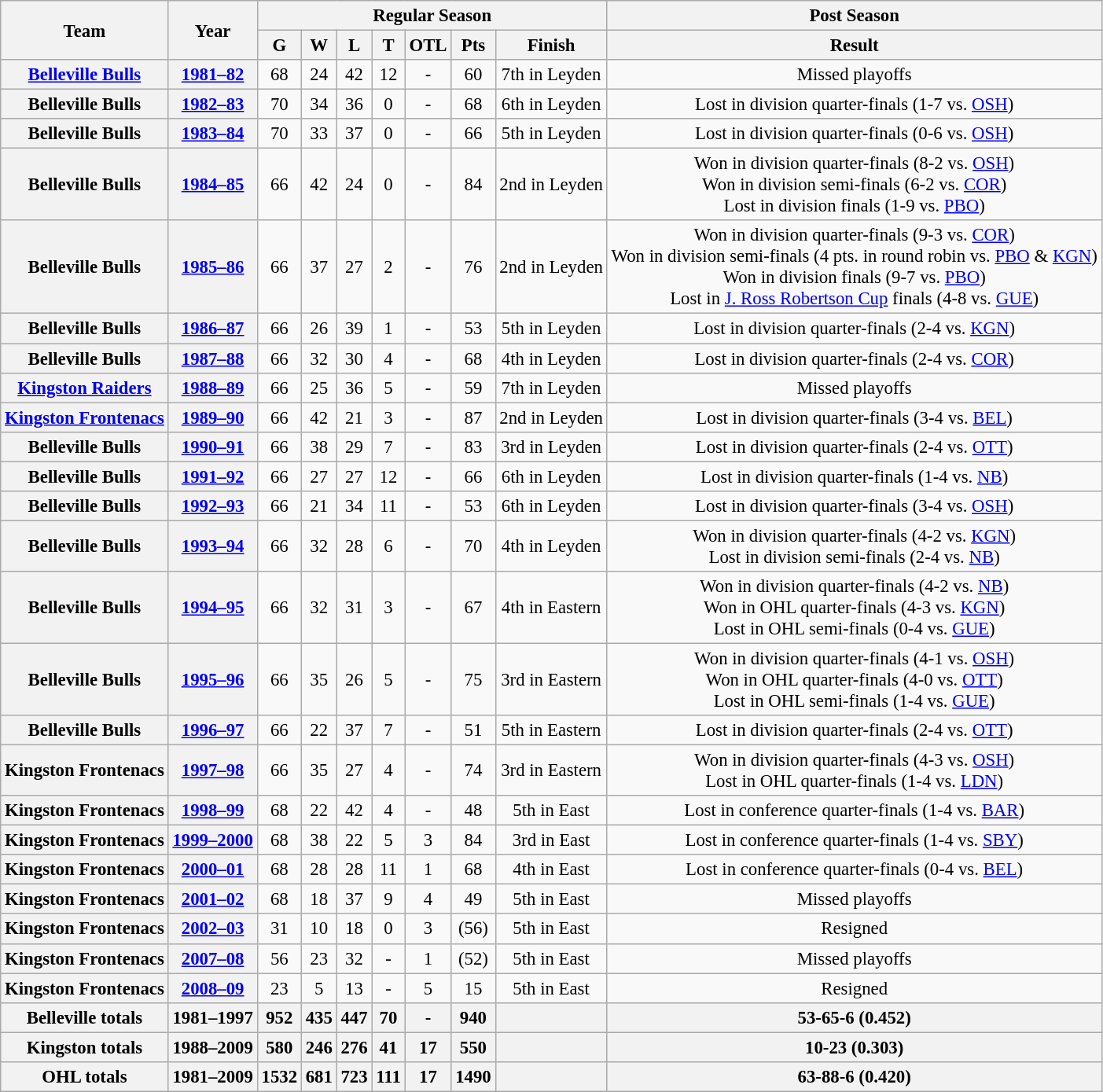<table class="wikitable" style="font-size: 95%; text-align:center;">
<tr>
<th rowspan="2">Team</th>
<th rowspan="2">Year</th>
<th colspan="7">Regular Season</th>
<th colspan="1">Post Season</th>
</tr>
<tr>
<th>G</th>
<th>W</th>
<th>L</th>
<th>T</th>
<th>OTL</th>
<th>Pts</th>
<th>Finish</th>
<th>Result</th>
</tr>
<tr>
<th><a href='#'>Belleville Bulls</a></th>
<th><a href='#'>1981–82</a></th>
<td>68</td>
<td>24</td>
<td>42</td>
<td>12</td>
<td>-</td>
<td>60</td>
<td>7th in Leyden</td>
<td>Missed playoffs</td>
</tr>
<tr>
<th>Belleville Bulls</th>
<th><a href='#'>1982–83</a></th>
<td>70</td>
<td>34</td>
<td>36</td>
<td>0</td>
<td>-</td>
<td>68</td>
<td>6th in Leyden</td>
<td>Lost in division quarter-finals (1-7 vs. <a href='#'>OSH</a>)</td>
</tr>
<tr>
<th>Belleville Bulls</th>
<th><a href='#'>1983–84</a></th>
<td>70</td>
<td>33</td>
<td>37</td>
<td>0</td>
<td>-</td>
<td>66</td>
<td>5th in Leyden</td>
<td>Lost in division quarter-finals (0-6 vs. <a href='#'>OSH</a>)</td>
</tr>
<tr>
<th>Belleville Bulls</th>
<th><a href='#'>1984–85</a></th>
<td>66</td>
<td>42</td>
<td>24</td>
<td>0</td>
<td>-</td>
<td>84</td>
<td>2nd in Leyden</td>
<td>Won in division quarter-finals (8-2 vs. <a href='#'>OSH</a>) <br> Won in division semi-finals (6-2 vs. <a href='#'>COR</a>) <br> Lost in division finals (1-9 vs. <a href='#'>PBO</a>)</td>
</tr>
<tr>
<th>Belleville Bulls</th>
<th><a href='#'>1985–86</a></th>
<td>66</td>
<td>37</td>
<td>27</td>
<td>2</td>
<td>-</td>
<td>76</td>
<td>2nd in Leyden</td>
<td>Won in division quarter-finals (9-3 vs. <a href='#'>COR</a>) <br> Won in division semi-finals (4 pts. in round robin vs. <a href='#'>PBO</a> & <a href='#'>KGN</a>) <br> Won in division finals (9-7 vs. <a href='#'>PBO</a>) <br> Lost in <a href='#'>J. Ross Robertson Cup</a> finals (4-8 vs. <a href='#'>GUE</a>)</td>
</tr>
<tr>
<th>Belleville Bulls</th>
<th><a href='#'>1986–87</a></th>
<td>66</td>
<td>26</td>
<td>39</td>
<td>1</td>
<td>-</td>
<td>53</td>
<td>5th in Leyden</td>
<td>Lost in division quarter-finals (2-4 vs. <a href='#'>KGN</a>)</td>
</tr>
<tr>
<th>Belleville Bulls</th>
<th><a href='#'>1987–88</a></th>
<td>66</td>
<td>32</td>
<td>30</td>
<td>4</td>
<td>-</td>
<td>68</td>
<td>4th in Leyden</td>
<td>Lost in division quarter-finals (2-4 vs. <a href='#'>COR</a>)</td>
</tr>
<tr>
<th><a href='#'>Kingston Raiders</a></th>
<th><a href='#'>1988–89</a></th>
<td>66</td>
<td>25</td>
<td>36</td>
<td>5</td>
<td>-</td>
<td>59</td>
<td>7th in Leyden</td>
<td>Missed playoffs</td>
</tr>
<tr>
<th><a href='#'>Kingston Frontenacs</a></th>
<th><a href='#'>1989–90</a></th>
<td>66</td>
<td>42</td>
<td>21</td>
<td>3</td>
<td>-</td>
<td>87</td>
<td>2nd in Leyden</td>
<td>Lost in division quarter-finals (3-4 vs. <a href='#'>BEL</a>)</td>
</tr>
<tr>
<th>Belleville Bulls</th>
<th><a href='#'>1990–91</a></th>
<td>66</td>
<td>38</td>
<td>29</td>
<td>7</td>
<td>-</td>
<td>83</td>
<td>3rd in Leyden</td>
<td>Lost in division quarter-finals (2-4 vs. <a href='#'>OTT</a>)</td>
</tr>
<tr>
<th>Belleville Bulls</th>
<th><a href='#'>1991–92</a></th>
<td>66</td>
<td>27</td>
<td>27</td>
<td>12</td>
<td>-</td>
<td>66</td>
<td>6th in Leyden</td>
<td>Lost in division quarter-finals (1-4 vs. <a href='#'>NB</a>)</td>
</tr>
<tr>
<th>Belleville Bulls</th>
<th><a href='#'>1992–93</a></th>
<td>66</td>
<td>21</td>
<td>34</td>
<td>11</td>
<td>-</td>
<td>53</td>
<td>6th in Leyden</td>
<td>Lost in division quarter-finals (3-4 vs. <a href='#'>OSH</a>)</td>
</tr>
<tr>
<th>Belleville Bulls</th>
<th><a href='#'>1993–94</a></th>
<td>66</td>
<td>32</td>
<td>28</td>
<td>6</td>
<td>-</td>
<td>70</td>
<td>4th in Leyden</td>
<td>Won in division quarter-finals (4-2 vs. <a href='#'>KGN</a>) <br> Lost in division semi-finals (2-4 vs. <a href='#'>NB</a>)</td>
</tr>
<tr>
<th>Belleville Bulls</th>
<th><a href='#'>1994–95</a></th>
<td>66</td>
<td>32</td>
<td>31</td>
<td>3</td>
<td>-</td>
<td>67</td>
<td>4th in Eastern</td>
<td>Won in division quarter-finals (4-2 vs. <a href='#'>NB</a>) <br> Won in OHL quarter-finals (4-3 vs. <a href='#'>KGN</a>) <br> Lost in OHL semi-finals (0-4 vs. <a href='#'>GUE</a>)</td>
</tr>
<tr>
<th>Belleville Bulls</th>
<th><a href='#'>1995–96</a></th>
<td>66</td>
<td>35</td>
<td>26</td>
<td>5</td>
<td>-</td>
<td>75</td>
<td>3rd in Eastern</td>
<td>Won in division quarter-finals (4-1 vs. <a href='#'>OSH</a>) <br> Won in OHL quarter-finals (4-0 vs. <a href='#'>OTT</a>) <br> Lost in OHL semi-finals (1-4 vs. <a href='#'>GUE</a>)</td>
</tr>
<tr>
<th>Belleville Bulls</th>
<th><a href='#'>1996–97</a></th>
<td>66</td>
<td>22</td>
<td>37</td>
<td>7</td>
<td>-</td>
<td>51</td>
<td>5th in Eastern</td>
<td>Lost in division quarter-finals (2-4 vs. <a href='#'>OTT</a>)</td>
</tr>
<tr>
<th>Kingston Frontenacs</th>
<th><a href='#'>1997–98</a></th>
<td>66</td>
<td>35</td>
<td>27</td>
<td>4</td>
<td>-</td>
<td>74</td>
<td>3rd in Eastern</td>
<td>Won in division quarter-finals (4-3 vs. <a href='#'>OSH</a>) <br> Lost in OHL quarter-finals (1-4 vs. <a href='#'>LDN</a>)</td>
</tr>
<tr>
<th>Kingston Frontenacs</th>
<th><a href='#'>1998–99</a></th>
<td>68</td>
<td>22</td>
<td>42</td>
<td>4</td>
<td>-</td>
<td>48</td>
<td>5th in East</td>
<td>Lost in conference quarter-finals (1-4 vs. <a href='#'>BAR</a>)</td>
</tr>
<tr>
<th>Kingston Frontenacs</th>
<th><a href='#'>1999–2000</a></th>
<td>68</td>
<td>38</td>
<td>22</td>
<td>5</td>
<td>3</td>
<td>84</td>
<td>3rd in East</td>
<td>Lost in conference quarter-finals (1-4 vs. <a href='#'>SBY</a>)</td>
</tr>
<tr>
<th>Kingston Frontenacs</th>
<th><a href='#'>2000–01</a></th>
<td>68</td>
<td>28</td>
<td>28</td>
<td>11</td>
<td>1</td>
<td>68</td>
<td>4th in East</td>
<td>Lost in conference quarter-finals (0-4 vs. <a href='#'>BEL</a>)</td>
</tr>
<tr>
<th>Kingston Frontenacs</th>
<th><a href='#'>2001–02</a></th>
<td>68</td>
<td>18</td>
<td>37</td>
<td>9</td>
<td>4</td>
<td>49</td>
<td>5th in East</td>
<td>Missed playoffs</td>
</tr>
<tr>
<th>Kingston Frontenacs</th>
<th><a href='#'>2002–03</a></th>
<td>31</td>
<td>10</td>
<td>18</td>
<td>0</td>
<td>3</td>
<td>(56)</td>
<td>5th in East</td>
<td>Resigned</td>
</tr>
<tr>
<th>Kingston Frontenacs</th>
<th><a href='#'>2007–08</a></th>
<td>56</td>
<td>23</td>
<td>32</td>
<td>-</td>
<td>1</td>
<td>(52)</td>
<td>5th in East</td>
<td>Missed playoffs</td>
</tr>
<tr>
<th>Kingston Frontenacs</th>
<th><a href='#'>2008–09</a></th>
<td>23</td>
<td>5</td>
<td>13</td>
<td>-</td>
<td>5</td>
<td>15</td>
<td>5th in East</td>
<td>Resigned</td>
</tr>
<tr align="centre" bgcolor="#dddddd">
<th>Belleville totals</th>
<th>1981–1997</th>
<th>952</th>
<th>435</th>
<th>447</th>
<th>70</th>
<th>-</th>
<th>940</th>
<th></th>
<th>53-65-6 (0.452)</th>
</tr>
<tr align="centre" bgcolor="#dddddd">
<th>Kingston totals</th>
<th>1988–2009</th>
<th>580</th>
<th>246</th>
<th>276</th>
<th>41</th>
<th>17</th>
<th>550</th>
<th></th>
<th>10-23 (0.303)</th>
</tr>
<tr align="centre" bgcolor="#dddddd">
<th>OHL totals</th>
<th>1981–2009</th>
<th>1532</th>
<th>681</th>
<th>723</th>
<th>111</th>
<th>17</th>
<th>1490</th>
<th></th>
<th>63-88-6 (0.420)</th>
</tr>
</table>
